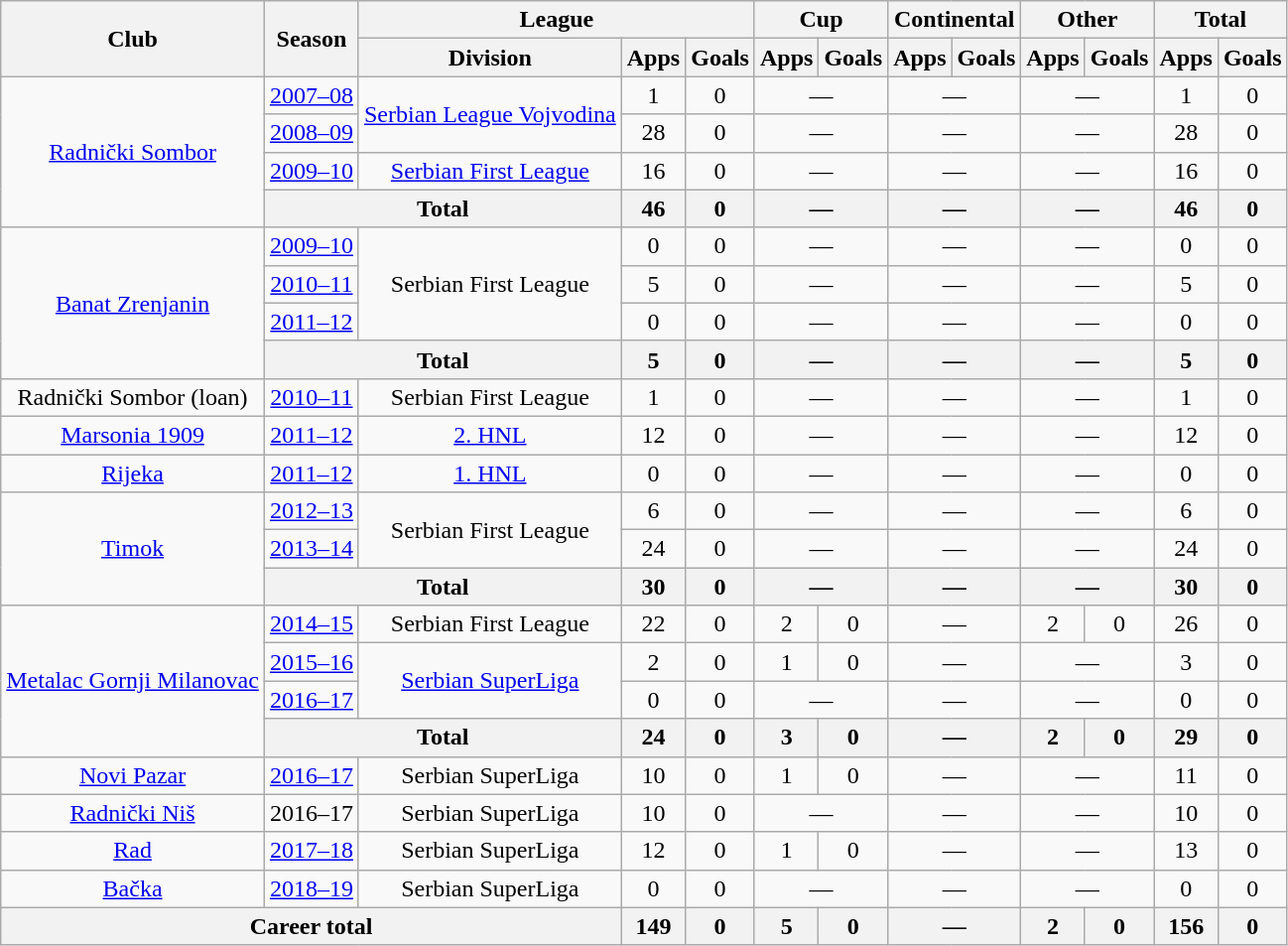<table class="wikitable" style="text-align:center">
<tr>
<th rowspan="2">Club</th>
<th rowspan="2">Season</th>
<th colspan="3">League</th>
<th colspan="2">Cup</th>
<th colspan="2">Continental</th>
<th colspan="2">Other</th>
<th colspan="2">Total</th>
</tr>
<tr>
<th>Division</th>
<th>Apps</th>
<th>Goals</th>
<th>Apps</th>
<th>Goals</th>
<th>Apps</th>
<th>Goals</th>
<th>Apps</th>
<th>Goals</th>
<th>Apps</th>
<th>Goals</th>
</tr>
<tr>
<td rowspan="4"><a href='#'>Radnički Sombor</a></td>
<td><a href='#'>2007–08</a></td>
<td rowspan="2"><a href='#'>Serbian League Vojvodina</a></td>
<td>1</td>
<td>0</td>
<td colspan="2">—</td>
<td colspan="2">—</td>
<td colspan="2">—</td>
<td>1</td>
<td>0</td>
</tr>
<tr>
<td><a href='#'>2008–09</a></td>
<td>28</td>
<td>0</td>
<td colspan="2">—</td>
<td colspan="2">—</td>
<td colspan="2">—</td>
<td>28</td>
<td>0</td>
</tr>
<tr>
<td><a href='#'>2009–10</a></td>
<td><a href='#'>Serbian First League</a></td>
<td>16</td>
<td>0</td>
<td colspan="2">—</td>
<td colspan="2">—</td>
<td colspan="2">—</td>
<td>16</td>
<td>0</td>
</tr>
<tr>
<th colspan="2">Total</th>
<th>46</th>
<th>0</th>
<th colspan="2">—</th>
<th colspan="2">—</th>
<th colspan="2">—</th>
<th>46</th>
<th>0</th>
</tr>
<tr>
<td rowspan="4"><a href='#'>Banat Zrenjanin</a></td>
<td><a href='#'>2009–10</a></td>
<td rowspan="3">Serbian First League</td>
<td>0</td>
<td>0</td>
<td colspan="2">—</td>
<td colspan="2">—</td>
<td colspan="2">—</td>
<td>0</td>
<td>0</td>
</tr>
<tr>
<td><a href='#'>2010–11</a></td>
<td>5</td>
<td>0</td>
<td colspan="2">—</td>
<td colspan="2">—</td>
<td colspan="2">—</td>
<td>5</td>
<td>0</td>
</tr>
<tr>
<td><a href='#'>2011–12</a></td>
<td>0</td>
<td>0</td>
<td colspan="2">—</td>
<td colspan="2">—</td>
<td colspan="2">—</td>
<td>0</td>
<td>0</td>
</tr>
<tr>
<th colspan="2">Total</th>
<th>5</th>
<th>0</th>
<th colspan="2">—</th>
<th colspan="2">—</th>
<th colspan="2">—</th>
<th>5</th>
<th>0</th>
</tr>
<tr>
<td>Radnički Sombor (loan)</td>
<td><a href='#'>2010–11</a></td>
<td>Serbian First League</td>
<td>1</td>
<td>0</td>
<td colspan="2">—</td>
<td colspan="2">—</td>
<td colspan="2">—</td>
<td>1</td>
<td>0</td>
</tr>
<tr>
<td><a href='#'>Marsonia 1909</a></td>
<td><a href='#'>2011–12</a></td>
<td><a href='#'>2. HNL</a></td>
<td>12</td>
<td>0</td>
<td colspan="2">—</td>
<td colspan="2">—</td>
<td colspan="2">—</td>
<td>12</td>
<td>0</td>
</tr>
<tr>
<td><a href='#'>Rijeka</a></td>
<td><a href='#'>2011–12</a></td>
<td><a href='#'>1. HNL</a></td>
<td>0</td>
<td>0</td>
<td colspan="2">—</td>
<td colspan="2">—</td>
<td colspan="2">—</td>
<td>0</td>
<td>0</td>
</tr>
<tr>
<td rowspan="3"><a href='#'>Timok</a></td>
<td><a href='#'>2012–13</a></td>
<td rowspan="2">Serbian First League</td>
<td>6</td>
<td>0</td>
<td colspan="2">—</td>
<td colspan="2">—</td>
<td colspan="2">—</td>
<td>6</td>
<td>0</td>
</tr>
<tr>
<td><a href='#'>2013–14</a></td>
<td>24</td>
<td>0</td>
<td colspan="2">—</td>
<td colspan="2">—</td>
<td colspan="2">—</td>
<td>24</td>
<td>0</td>
</tr>
<tr>
<th colspan="2">Total</th>
<th>30</th>
<th>0</th>
<th colspan="2">—</th>
<th colspan="2">—</th>
<th colspan="2">—</th>
<th>30</th>
<th>0</th>
</tr>
<tr>
<td rowspan="4"><a href='#'>Metalac Gornji Milanovac</a></td>
<td><a href='#'>2014–15</a></td>
<td>Serbian First League</td>
<td>22</td>
<td>0</td>
<td>2</td>
<td>0</td>
<td colspan="2">—</td>
<td>2</td>
<td>0</td>
<td>26</td>
<td>0</td>
</tr>
<tr>
<td><a href='#'>2015–16</a></td>
<td rowspan="2"><a href='#'>Serbian SuperLiga</a></td>
<td>2</td>
<td>0</td>
<td>1</td>
<td>0</td>
<td colspan="2">—</td>
<td colspan="2">—</td>
<td>3</td>
<td>0</td>
</tr>
<tr>
<td><a href='#'>2016–17</a></td>
<td>0</td>
<td>0</td>
<td colspan="2">—</td>
<td colspan="2">—</td>
<td colspan="2">—</td>
<td>0</td>
<td>0</td>
</tr>
<tr>
<th colspan="2">Total</th>
<th>24</th>
<th>0</th>
<th>3</th>
<th>0</th>
<th colspan="2">—</th>
<th>2</th>
<th>0</th>
<th>29</th>
<th>0</th>
</tr>
<tr>
<td><a href='#'>Novi Pazar</a></td>
<td><a href='#'>2016–17</a></td>
<td>Serbian SuperLiga</td>
<td>10</td>
<td>0</td>
<td>1</td>
<td>0</td>
<td colspan="2">—</td>
<td colspan="2">—</td>
<td>11</td>
<td>0</td>
</tr>
<tr>
<td><a href='#'>Radnički Niš</a></td>
<td>2016–17</td>
<td>Serbian SuperLiga</td>
<td>10</td>
<td>0</td>
<td colspan="2">—</td>
<td colspan="2">—</td>
<td colspan="2">—</td>
<td>10</td>
<td>0</td>
</tr>
<tr>
<td><a href='#'>Rad</a></td>
<td><a href='#'>2017–18</a></td>
<td>Serbian SuperLiga</td>
<td>12</td>
<td>0</td>
<td>1</td>
<td>0</td>
<td colspan="2">—</td>
<td colspan="2">—</td>
<td>13</td>
<td>0</td>
</tr>
<tr>
<td><a href='#'>Bačka</a></td>
<td><a href='#'>2018–19</a></td>
<td>Serbian SuperLiga</td>
<td>0</td>
<td>0</td>
<td colspan="2">—</td>
<td colspan="2">—</td>
<td colspan="2">—</td>
<td>0</td>
<td>0</td>
</tr>
<tr>
<th colspan="3">Career total</th>
<th>149</th>
<th>0</th>
<th>5</th>
<th>0</th>
<th colspan="2">—</th>
<th>2</th>
<th>0</th>
<th>156</th>
<th>0</th>
</tr>
</table>
